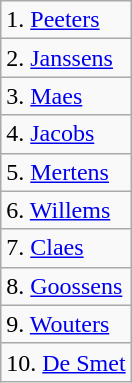<table class="wikitable">
<tr>
<td>1. <a href='#'>Peeters</a></td>
</tr>
<tr>
<td>2. <a href='#'>Janssens</a></td>
</tr>
<tr>
<td>3. <a href='#'>Maes</a></td>
</tr>
<tr>
<td>4. <a href='#'>Jacobs</a></td>
</tr>
<tr>
<td>5. <a href='#'>Mertens</a></td>
</tr>
<tr>
<td>6. <a href='#'>Willems</a></td>
</tr>
<tr>
<td>7. <a href='#'>Claes</a></td>
</tr>
<tr>
<td>8. <a href='#'>Goossens</a></td>
</tr>
<tr>
<td>9. <a href='#'>Wouters</a></td>
</tr>
<tr>
<td>10. <a href='#'>De Smet</a></td>
</tr>
</table>
